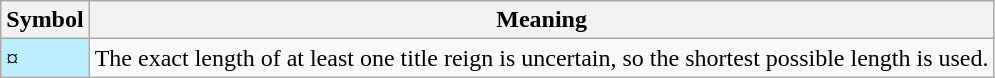<table class="wikitable">
<tr>
<th><strong>Symbol</strong></th>
<th><strong>Meaning</strong></th>
</tr>
<tr>
<td style="background-color:#bbeeff">¤</td>
<td>The exact length of at least one title reign is uncertain, so the shortest possible length is used.</td>
</tr>
</table>
